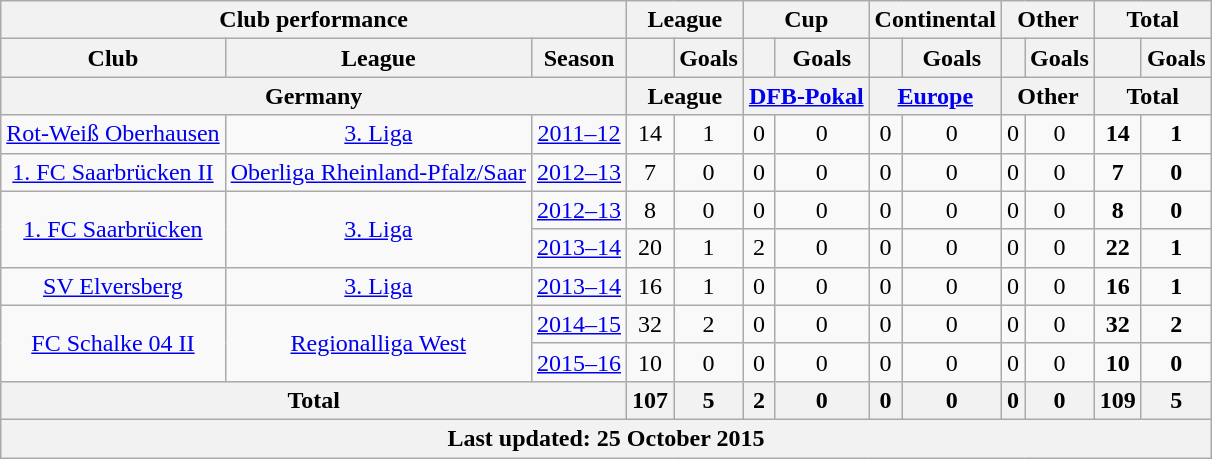<table class="wikitable" Style="text-align: center">
<tr>
<th colspan="3">Club performance</th>
<th colspan="2">League</th>
<th colspan="2">Cup</th>
<th colspan="2">Continental</th>
<th colspan="2">Other</th>
<th colspan="2">Total</th>
</tr>
<tr>
<th>Club</th>
<th>League</th>
<th>Season</th>
<th></th>
<th>Goals</th>
<th></th>
<th>Goals</th>
<th></th>
<th>Goals</th>
<th></th>
<th>Goals</th>
<th></th>
<th>Goals</th>
</tr>
<tr>
<th colspan="3">Germany</th>
<th colspan="2">League</th>
<th colspan="2"><a href='#'>DFB-Pokal</a></th>
<th colspan="2"><a href='#'>Europe</a></th>
<th colspan="2">Other</th>
<th colspan="2">Total</th>
</tr>
<tr>
<td rowspan="1"><a href='#'>Rot-Weiß Oberhausen</a></td>
<td rowspan="1"><a href='#'>3. Liga</a></td>
<td><a href='#'>2011–12</a></td>
<td>14</td>
<td>1</td>
<td>0</td>
<td>0</td>
<td>0</td>
<td>0</td>
<td>0</td>
<td>0</td>
<td><strong>14</strong></td>
<td><strong>1</strong></td>
</tr>
<tr>
<td rowspan="1"><a href='#'>1. FC Saarbrücken II</a></td>
<td rowspan="1"><a href='#'>Oberliga Rheinland-Pfalz/Saar</a></td>
<td><a href='#'>2012–13</a></td>
<td>7</td>
<td>0</td>
<td>0</td>
<td>0</td>
<td>0</td>
<td>0</td>
<td>0</td>
<td>0</td>
<td><strong>7</strong></td>
<td><strong>0</strong></td>
</tr>
<tr>
<td rowspan="2"><a href='#'>1. FC Saarbrücken</a></td>
<td rowspan="2"><a href='#'>3. Liga</a></td>
<td><a href='#'>2012–13</a></td>
<td>8</td>
<td>0</td>
<td>0</td>
<td>0</td>
<td>0</td>
<td>0</td>
<td>0</td>
<td>0</td>
<td><strong>8</strong></td>
<td><strong>0</strong></td>
</tr>
<tr>
<td><a href='#'>2013–14</a></td>
<td>20</td>
<td>1</td>
<td>2</td>
<td>0</td>
<td>0</td>
<td>0</td>
<td>0</td>
<td>0</td>
<td><strong>22</strong></td>
<td><strong>1</strong></td>
</tr>
<tr>
<td rowspan="1"><a href='#'>SV Elversberg</a></td>
<td rowspan="1"><a href='#'>3. Liga</a></td>
<td><a href='#'>2013–14</a></td>
<td>16</td>
<td>1</td>
<td>0</td>
<td>0</td>
<td>0</td>
<td>0</td>
<td>0</td>
<td>0</td>
<td><strong>16</strong></td>
<td><strong>1</strong></td>
</tr>
<tr>
<td rowspan="2"><a href='#'>FC Schalke 04 II</a></td>
<td rowspan="2"><a href='#'>Regionalliga West</a></td>
<td><a href='#'>2014–15</a></td>
<td>32</td>
<td>2</td>
<td>0</td>
<td>0</td>
<td>0</td>
<td>0</td>
<td>0</td>
<td>0</td>
<td><strong>32</strong></td>
<td><strong>2</strong></td>
</tr>
<tr>
<td><a href='#'>2015–16</a></td>
<td>10</td>
<td>0</td>
<td>0</td>
<td>0</td>
<td>0</td>
<td>0</td>
<td>0</td>
<td>0</td>
<td><strong>10</strong></td>
<td><strong>0</strong></td>
</tr>
<tr>
<th colspan="3">Total</th>
<th>107</th>
<th>5</th>
<th>2</th>
<th>0</th>
<th>0</th>
<th>0</th>
<th>0</th>
<th>0</th>
<th>109</th>
<th>5</th>
</tr>
<tr>
<th colspan="14">Last updated: 25 October 2015</th>
</tr>
</table>
